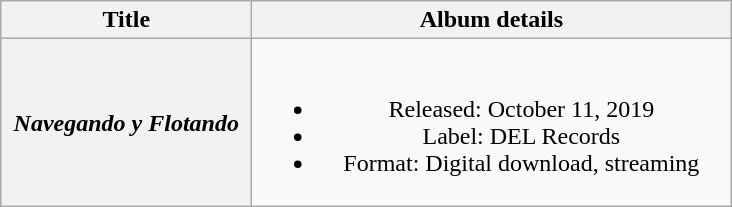<table class="wikitable plainrowheaders" style="text-align:center;">
<tr>
<th scope="col" style="width:10em;">Title</th>
<th scope="col" style="width:19.5em;">Album details</th>
</tr>
<tr>
<th scope="row"><em>Navegando y Flotando</em></th>
<td><br><ul><li>Released: October 11, 2019</li><li>Label: DEL Records</li><li>Format: Digital download, streaming</li></ul></td>
</tr>
</table>
